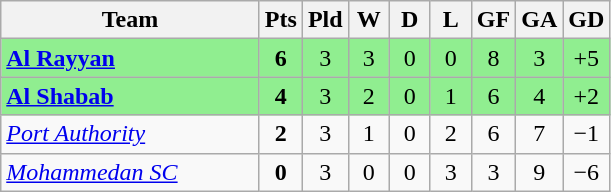<table class="wikitable" style="text-align: center;">
<tr>
<th width="165">Team</th>
<th width="20">Pts</th>
<th width="20">Pld</th>
<th width="20">W</th>
<th width="20">D</th>
<th width="20">L</th>
<th width="20">GF</th>
<th width="20">GA</th>
<th width="20">GD</th>
</tr>
<tr bgcolor=lightgreen>
<td style="text-align:left;"> <strong><a href='#'>Al Rayyan</a></strong></td>
<td><strong>6</strong></td>
<td>3</td>
<td>3</td>
<td>0</td>
<td>0</td>
<td>8</td>
<td>3</td>
<td>+5</td>
</tr>
<tr bgcolor=lightgreen>
<td style="text-align:left;"> <strong><a href='#'>Al Shabab</a></strong></td>
<td><strong>4</strong></td>
<td>3</td>
<td>2</td>
<td>0</td>
<td>1</td>
<td>6</td>
<td>4</td>
<td>+2</td>
</tr>
<tr>
<td style="text-align:left;"> <em><a href='#'>Port Authority</a></em></td>
<td><strong>2</strong></td>
<td>3</td>
<td>1</td>
<td>0</td>
<td>2</td>
<td>6</td>
<td>7</td>
<td>−1</td>
</tr>
<tr>
<td style="text-align:left;"> <em><a href='#'>Mohammedan SC</a></em></td>
<td><strong>0</strong></td>
<td>3</td>
<td>0</td>
<td>0</td>
<td>3</td>
<td>3</td>
<td>9</td>
<td>−6</td>
</tr>
</table>
